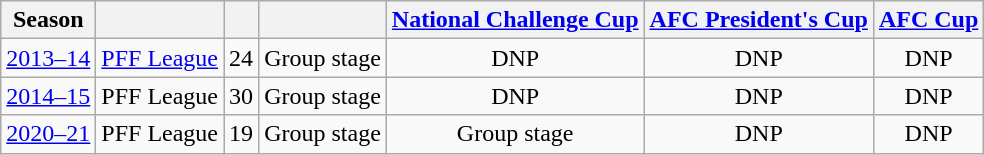<table class="wikitable" style="text-align:center">
<tr>
<th>Season</th>
<th></th>
<th></th>
<th></th>
<th><a href='#'>National Challenge Cup</a></th>
<th colspan="1"><a href='#'>AFC President's Cup</a></th>
<th colspan="1"><a href='#'>AFC Cup</a></th>
</tr>
<tr>
<td align="center"><a href='#'>2013–14</a></td>
<td align="center"><a href='#'>PFF League</a></td>
<td align="center">24</td>
<td align="center">Group stage</td>
<td align="center">DNP</td>
<td align="center">DNP</td>
<td align="center">DNP</td>
</tr>
<tr>
<td><a href='#'>2014–15</a></td>
<td>PFF League</td>
<td>30</td>
<td align="center">Group stage</td>
<td>DNP</td>
<td>DNP</td>
<td>DNP</td>
</tr>
<tr>
<td align="center"><a href='#'>2020–21</a></td>
<td align="center">PFF League</td>
<td align="center">19</td>
<td align="center">Group stage</td>
<td align="center">Group stage</td>
<td align="center">DNP</td>
<td align="center">DNP</td>
</tr>
</table>
